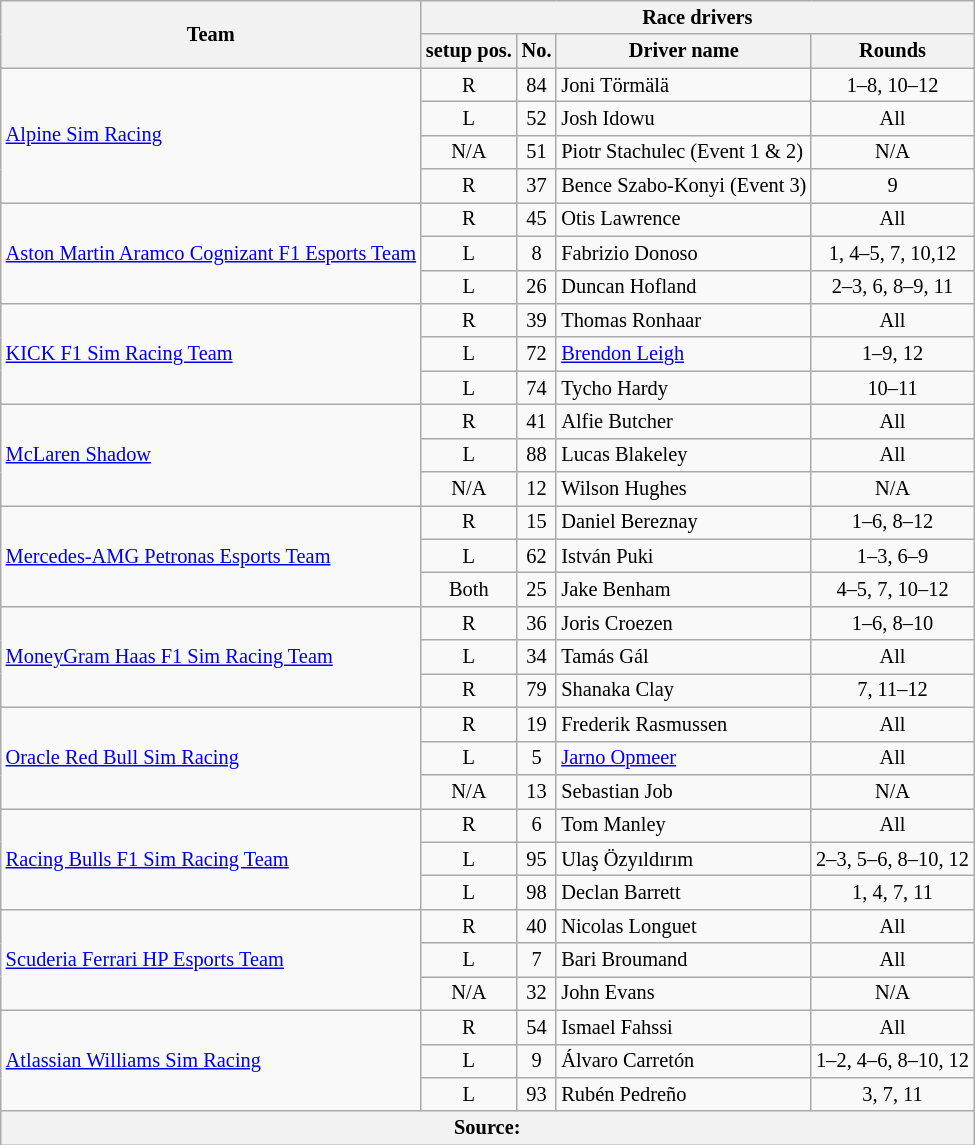<table class="wikitable sortable" style="font-size: 85%">
<tr>
<th scope="col" rowspan="2">Team</th>
<th colspan="4" scope="col" class="unsortable">Race drivers</th>
</tr>
<tr>
<th scope="col" class="unsortable" style="text-align:center;">setup pos.</th>
<th>No.</th>
<th scope="col" class="unsortable" style="text-align:center;">Driver name</th>
<th scope="col" class="unsortable" style="text-align:center;">Rounds</th>
</tr>
<tr>
<td rowspan="4"> <a href='#'>Alpine Sim Racing</a></td>
<td style="text-align:center">R</td>
<td style="text-align:center">84</td>
<td> Joni Törmälä</td>
<td style="text-align:center">1–8, 10–12</td>
</tr>
<tr>
<td style="text-align:center">L</td>
<td style="text-align:center">52</td>
<td> Josh Idowu</td>
<td style="text-align:center">All</td>
</tr>
<tr>
<td style="text-align:center">N/A</td>
<td style="text-align:center">51</td>
<td> Piotr Stachulec (Event 1 & 2)</td>
<td style="text-align:center">N/A</td>
</tr>
<tr>
<td style="text-align:center">R</td>
<td style="text-align:center">37</td>
<td> Bence Szabo-Konyi (Event 3)</td>
<td style="text-align:center">9</td>
</tr>
<tr>
<td rowspan="3"> <a href='#'>Aston Martin Aramco Cognizant F1 Esports Team</a></td>
<td style="text-align:center">R</td>
<td style="text-align:center">45</td>
<td> Otis Lawrence</td>
<td style="text-align:center">All</td>
</tr>
<tr>
<td style="text-align:center">L</td>
<td style="text-align:center">8</td>
<td> Fabrizio Donoso</td>
<td style="text-align:center">1, 4–5, 7, 10,12</td>
</tr>
<tr>
<td style="text-align:center">L</td>
<td style="text-align:center">26</td>
<td> Duncan Hofland</td>
<td style="text-align:center">2–3, 6, 8–9, 11</td>
</tr>
<tr>
<td rowspan="3"> <a href='#'>KICK F1 Sim Racing Team</a></td>
<td style="text-align:center">R</td>
<td style="text-align:center">39</td>
<td> Thomas Ronhaar</td>
<td style="text-align:center">All</td>
</tr>
<tr>
<td style="text-align:center">L</td>
<td style="text-align:center">72</td>
<td> <a href='#'>Brendon Leigh</a></td>
<td style="text-align:center">1–9, 12</td>
</tr>
<tr>
<td style="text-align:center">L</td>
<td style="text-align:center">74</td>
<td> Tycho Hardy</td>
<td style="text-align:center">10–11</td>
</tr>
<tr>
<td rowspan="3"> <a href='#'>McLaren Shadow</a></td>
<td style="text-align:center">R</td>
<td style="text-align:center">41</td>
<td> Alfie Butcher</td>
<td style="text-align:center">All</td>
</tr>
<tr>
<td style="text-align:center">L</td>
<td style="text-align:center">88</td>
<td> Lucas Blakeley</td>
<td style="text-align:center">All</td>
</tr>
<tr>
<td style="text-align:center">N/A</td>
<td style="text-align:center">12</td>
<td> Wilson Hughes</td>
<td style="text-align:center">N/A</td>
</tr>
<tr>
<td rowspan="3"> <a href='#'>Mercedes-AMG Petronas Esports Team</a></td>
<td style="text-align:center">R</td>
<td style="text-align:center">15</td>
<td> Daniel Bereznay</td>
<td style="text-align:center">1–6, 8–12</td>
</tr>
<tr>
<td style="text-align:center">L</td>
<td style="text-align:center">62</td>
<td> István Puki</td>
<td style="text-align:center">1–3, 6–9</td>
</tr>
<tr>
<td style="text-align:center">Both</td>
<td style="text-align:center">25</td>
<td> Jake Benham</td>
<td style="text-align:center">4–5, 7, 10–12</td>
</tr>
<tr>
<td rowspan="3"> <a href='#'>MoneyGram Haas F1 Sim Racing Team</a></td>
<td style="text-align:center">R</td>
<td style="text-align:center">36</td>
<td> Joris Croezen</td>
<td style="text-align:center">1–6, 8–10</td>
</tr>
<tr>
<td style="text-align:center">L</td>
<td style="text-align:center">34</td>
<td> Tamás Gál</td>
<td style="text-align:center">All</td>
</tr>
<tr>
<td style="text-align:center">R</td>
<td style="text-align:center">79</td>
<td> Shanaka Clay</td>
<td style="text-align:center">7, 11–12</td>
</tr>
<tr>
<td rowspan="3"> <a href='#'>Oracle Red Bull Sim Racing</a></td>
<td style="text-align:center">R</td>
<td style="text-align:center">19</td>
<td nowrap=""> Frederik Rasmussen</td>
<td style="text-align:center">All</td>
</tr>
<tr>
<td style="text-align:center">L</td>
<td style="text-align:center">5</td>
<td> <a href='#'>Jarno Opmeer</a></td>
<td style="text-align:center">All</td>
</tr>
<tr>
<td style="text-align:center">N/A</td>
<td style="text-align:center">13</td>
<td> Sebastian Job</td>
<td style="text-align:center">N/A</td>
</tr>
<tr>
<td rowspan="3"> <a href='#'>Racing Bulls F1 Sim Racing Team</a></td>
<td style="text-align:center">R</td>
<td style="text-align:center">6</td>
<td nowrap=""> Tom Manley</td>
<td style="text-align:center">All</td>
</tr>
<tr>
<td style="text-align:center">L</td>
<td style="text-align:center">95</td>
<td> Ulaş Özyıldırım</td>
<td style="text-align:center">2–3, 5–6, 8–10, 12</td>
</tr>
<tr>
<td style="text-align:center">L</td>
<td style="text-align:center">98</td>
<td> Declan Barrett</td>
<td style="text-align:center">1, 4, 7, 11</td>
</tr>
<tr>
<td rowspan="3"> <a href='#'>Scuderia Ferrari HP Esports Team</a></td>
<td style="text-align:center">R</td>
<td style="text-align:center">40</td>
<td nowrap=""> Nicolas Longuet</td>
<td style="text-align:center">All</td>
</tr>
<tr>
<td style="text-align:center">L</td>
<td style="text-align:center">7</td>
<td> Bari Broumand</td>
<td style="text-align:center">All</td>
</tr>
<tr>
<td style="text-align:center">N/A</td>
<td style="text-align:center">32</td>
<td> John Evans</td>
<td style="text-align:center">N/A</td>
</tr>
<tr>
<td rowspan="3"> <a href='#'>Atlassian Williams Sim Racing</a></td>
<td style="text-align:center">R</td>
<td style="text-align:center">54</td>
<td> Ismael Fahssi</td>
<td style="text-align:center">All</td>
</tr>
<tr>
<td style="text-align:center">L</td>
<td style="text-align:center">9</td>
<td> Álvaro Carretón</td>
<td style="text-align:center">1–2, 4–6, 8–10, 12</td>
</tr>
<tr>
<td style="text-align:center">L</td>
<td style="text-align:center">93</td>
<td> Rubén Pedreño</td>
<td style="text-align:center">3, 7, 11</td>
</tr>
<tr>
<th colspan="5" style="text-align:center"><strong>Source:</strong></th>
</tr>
</table>
